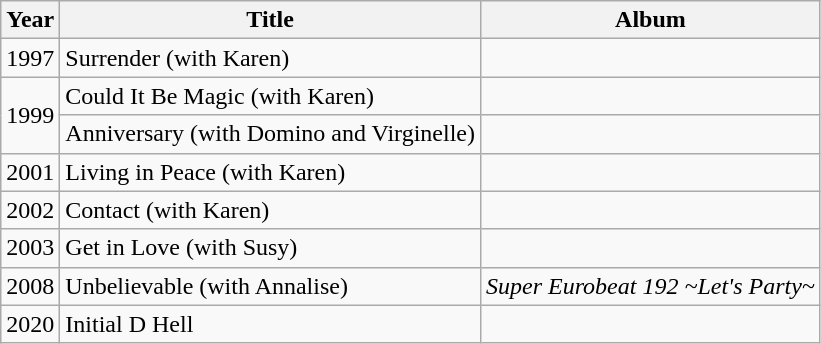<table class="wikitable">
<tr>
<th>Year</th>
<th>Title</th>
<th>Album</th>
</tr>
<tr>
<td>1997</td>
<td>Surrender (with Karen)</td>
<td></td>
</tr>
<tr>
<td rowspan="2">1999</td>
<td>Could It Be Magic (with Karen)</td>
<td></td>
</tr>
<tr>
<td>Anniversary (with Domino and Virginelle)</td>
<td></td>
</tr>
<tr>
<td>2001</td>
<td>Living in Peace (with Karen)</td>
<td></td>
</tr>
<tr>
<td>2002</td>
<td>Contact (with Karen)</td>
<td></td>
</tr>
<tr>
<td>2003</td>
<td>Get in Love (with Susy)</td>
<td></td>
</tr>
<tr>
<td>2008</td>
<td>Unbelievable (with Annalise)</td>
<td><em>Super Eurobeat 192 ~Let's Party~</em></td>
</tr>
<tr>
<td>2020</td>
<td>Initial D Hell</td>
<td></td>
</tr>
</table>
